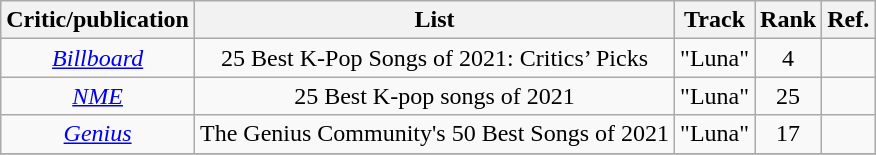<table class="wikitable plainrowheaders" style="text-align:center">
<tr>
<th>Critic/publication</th>
<th>List</th>
<th>Track</th>
<th>Rank</th>
<th>Ref.</th>
</tr>
<tr>
<td scope="row"><em><a href='#'>Billboard</a></em></td>
<td>25 Best K-Pop Songs of 2021: Critics’ Picks</td>
<td>"Luna"</td>
<td>4</td>
<td></td>
</tr>
<tr>
<td scope="row"><em><a href='#'>NME</a></em></td>
<td>25 Best K-pop songs of 2021</td>
<td>"Luna"</td>
<td>25</td>
<td></td>
</tr>
<tr>
<td scope="row"><em><a href='#'>Genius</a></em></td>
<td>The Genius Community's 50 Best Songs of 2021</td>
<td>"Luna"</td>
<td>17</td>
<td></td>
</tr>
<tr>
</tr>
</table>
